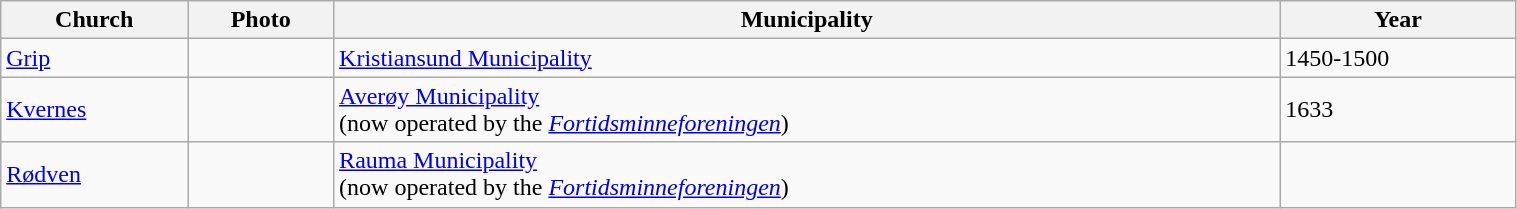<table class="wikitable sortable" width="80%">
<tr>
<th>Church</th>
<th>Photo</th>
<th>Municipality</th>
<th>Year</th>
</tr>
<tr>
<td><a href='#'>Grip</a></td>
<td></td>
<td><a href='#'>Kristiansund Municipality</a></td>
<td>1450-1500</td>
</tr>
<tr>
<td><a href='#'>Kvernes</a></td>
<td></td>
<td><a href='#'>Averøy Municipality</a><br>(now operated by the <em><a href='#'>Fortidsminneforeningen</a></em>)</td>
<td>1633</td>
</tr>
<tr>
<td><a href='#'>Rødven</a></td>
<td></td>
<td><a href='#'>Rauma Municipality</a><br>(now operated by the <em><a href='#'>Fortidsminneforeningen</a></em>)</td>
<td></td>
</tr>
</table>
